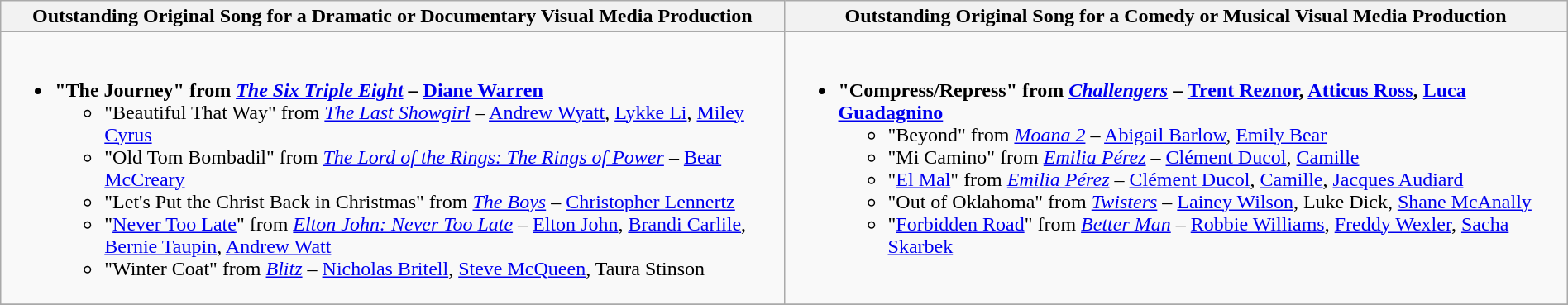<table class="wikitable" style="width:100%">
<tr>
<th width="50%">Outstanding Original Song for a Dramatic or Documentary Visual Media Production</th>
<th width="50%">Outstanding Original Song for a Comedy or Musical Visual Media Production</th>
</tr>
<tr>
<td valign="top"><br><ul><li><strong>"The Journey" from <em><a href='#'>The Six Triple Eight</a></em> – <a href='#'>Diane Warren</a></strong><ul><li>"Beautiful That Way" from <em><a href='#'>The Last Showgirl</a></em> – <a href='#'>Andrew Wyatt</a>, <a href='#'>Lykke Li</a>, <a href='#'>Miley Cyrus</a></li><li>"Old Tom Bombadil" from <em><a href='#'>The Lord of the Rings: The Rings of Power</a></em> – <a href='#'>Bear McCreary</a></li><li>"Let's Put the Christ Back in Christmas" from <em><a href='#'>The Boys</a></em> – <a href='#'>Christopher Lennertz</a></li><li>"<a href='#'>Never Too Late</a>" from <em><a href='#'>Elton John: Never Too Late</a></em> – <a href='#'>Elton John</a>, <a href='#'>Brandi Carlile</a>, <a href='#'>Bernie Taupin</a>, <a href='#'>Andrew Watt</a></li><li>"Winter Coat" from <em><a href='#'>Blitz</a></em> – <a href='#'>Nicholas Britell</a>, <a href='#'>Steve McQueen</a>, Taura Stinson</li></ul></li></ul></td>
<td valign="top"><br><ul><li><strong>"Compress/Repress" from <em><a href='#'>Challengers</a></em> – <a href='#'>Trent Reznor</a>, <a href='#'>Atticus Ross</a>, <a href='#'>Luca Guadagnino</a></strong><ul><li>"Beyond" from <em><a href='#'>Moana 2</a></em> – <a href='#'>Abigail Barlow</a>, <a href='#'>Emily Bear</a></li><li>"Mi Camino" from <em><a href='#'>Emilia Pérez</a></em> – <a href='#'>Clément Ducol</a>, <a href='#'>Camille</a></li><li>"<a href='#'>El Mal</a>" from <em><a href='#'>Emilia Pérez</a></em> – <a href='#'>Clément Ducol</a>, <a href='#'>Camille</a>, <a href='#'>Jacques Audiard</a></li><li>"Out of Oklahoma" from <em><a href='#'>Twisters</a></em> – <a href='#'>Lainey Wilson</a>, Luke Dick, <a href='#'>Shane McAnally</a></li><li>"<a href='#'>Forbidden Road</a>" from <em><a href='#'>Better Man</a></em> – <a href='#'>Robbie Williams</a>, <a href='#'>Freddy Wexler</a>, <a href='#'>Sacha Skarbek</a></li></ul></li></ul></td>
</tr>
<tr>
</tr>
</table>
